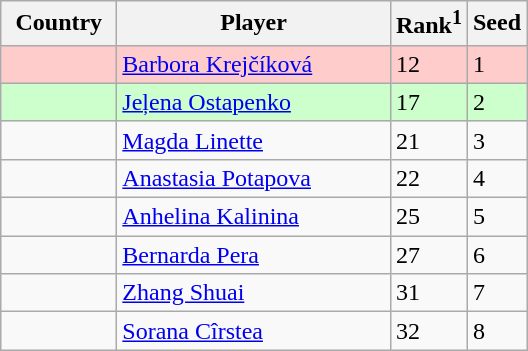<table class="wikitable" border="1">
<tr>
<th width="70">Country</th>
<th width="175">Player</th>
<th>Rank<sup>1</sup></th>
<th>Seed</th>
</tr>
<tr style="background:#fcc;">
<td></td>
<td><a href='#'>Barbora Krejčíková</a></td>
<td>12</td>
<td>1</td>
</tr>
<tr style="background:#cfc;">
<td></td>
<td><a href='#'>Jeļena Ostapenko</a></td>
<td>17</td>
<td>2</td>
</tr>
<tr>
<td></td>
<td><a href='#'>Magda Linette</a></td>
<td>21</td>
<td>3</td>
</tr>
<tr>
<td></td>
<td><a href='#'>Anastasia Potapova</a></td>
<td>22</td>
<td>4</td>
</tr>
<tr>
<td></td>
<td><a href='#'>Anhelina Kalinina</a></td>
<td>25</td>
<td>5</td>
</tr>
<tr>
<td></td>
<td><a href='#'>Bernarda Pera</a></td>
<td>27</td>
<td>6</td>
</tr>
<tr>
<td></td>
<td><a href='#'>Zhang Shuai</a></td>
<td>31</td>
<td>7</td>
</tr>
<tr>
<td></td>
<td><a href='#'>Sorana Cîrstea</a></td>
<td>32</td>
<td>8</td>
</tr>
</table>
